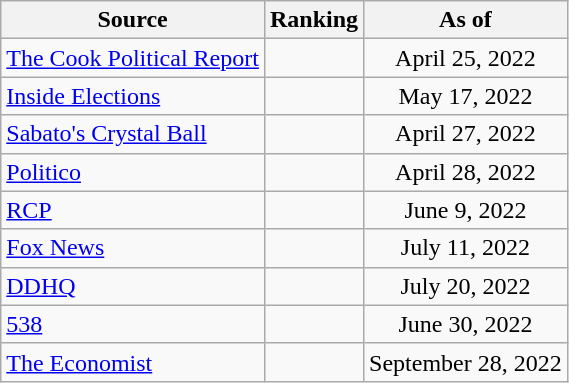<table class="wikitable" style="text-align:center">
<tr>
<th>Source</th>
<th>Ranking</th>
<th>As of</th>
</tr>
<tr>
<td align=left><a href='#'>The Cook Political Report</a></td>
<td></td>
<td>April 25, 2022</td>
</tr>
<tr>
<td align=left><a href='#'>Inside Elections</a></td>
<td></td>
<td>May 17, 2022</td>
</tr>
<tr>
<td align=left><a href='#'>Sabato's Crystal Ball</a></td>
<td></td>
<td>April 27, 2022</td>
</tr>
<tr>
<td align=left><a href='#'>Politico</a></td>
<td></td>
<td>April 28, 2022</td>
</tr>
<tr>
<td align="left"><a href='#'>RCP</a></td>
<td></td>
<td>June 9, 2022</td>
</tr>
<tr>
<td align=left><a href='#'>Fox News</a></td>
<td></td>
<td>July 11, 2022</td>
</tr>
<tr>
<td align="left"><a href='#'>DDHQ</a></td>
<td></td>
<td>July 20, 2022</td>
</tr>
<tr>
<td align="left"><a href='#'>538</a></td>
<td></td>
<td>June 30, 2022</td>
</tr>
<tr>
<td align="left"><a href='#'>The Economist</a></td>
<td></td>
<td>September 28, 2022</td>
</tr>
</table>
